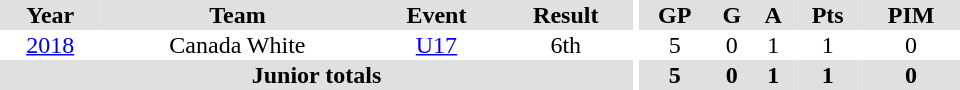<table border="0" cellpadding="1" cellspacing="0" ID="Table3" style="text-align:center; width:40em">
<tr bgcolor="#e0e0e0">
<th>Year</th>
<th>Team</th>
<th>Event</th>
<th>Result</th>
<th rowspan="99" bgcolor="#ffffff"></th>
<th>GP</th>
<th>G</th>
<th>A</th>
<th>Pts</th>
<th>PIM</th>
</tr>
<tr>
<td><a href='#'>2018</a></td>
<td>Canada White</td>
<td><a href='#'>U17</a></td>
<td>6th</td>
<td>5</td>
<td>0</td>
<td>1</td>
<td>1</td>
<td>0</td>
</tr>
<tr bgcolor="#e0e0e0">
<th colspan="4">Junior totals</th>
<th>5</th>
<th>0</th>
<th>1</th>
<th>1</th>
<th>0</th>
</tr>
</table>
